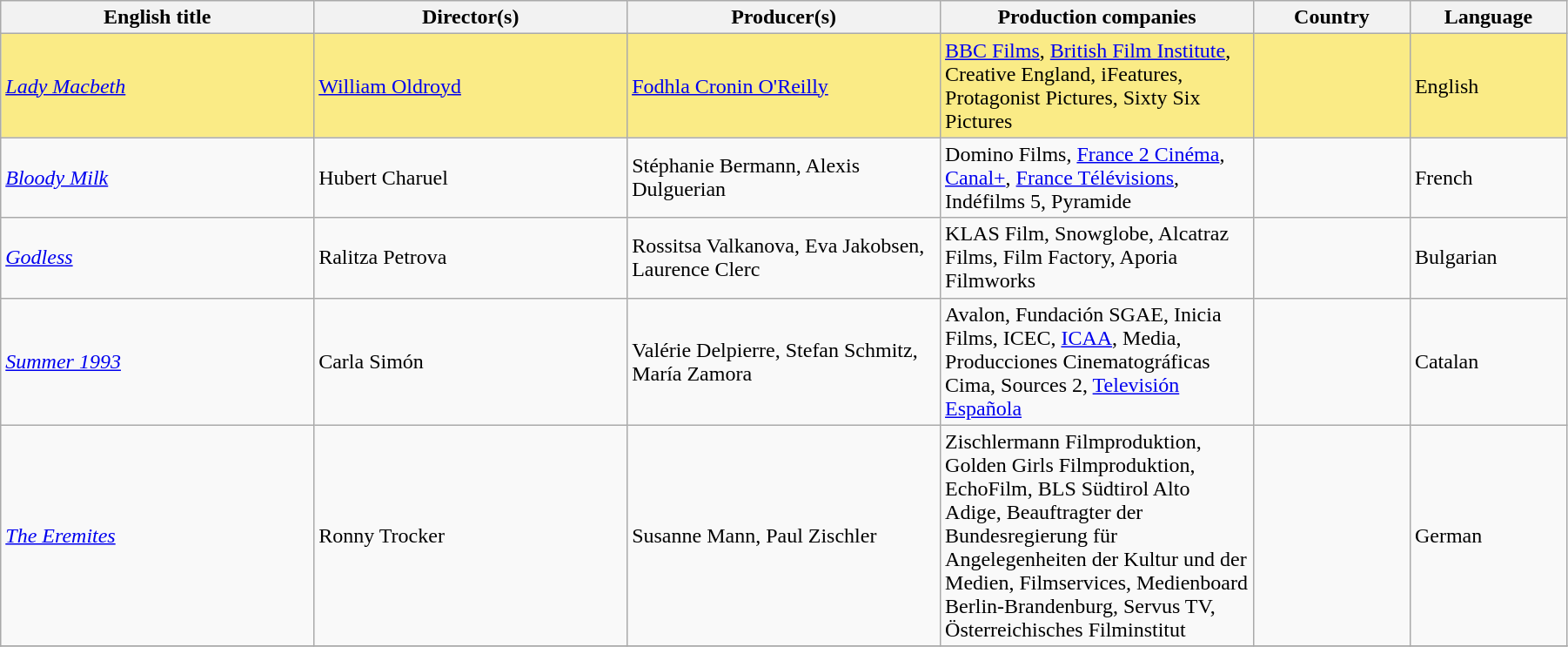<table class="sortable wikitable" width="95%" cellpadding="5">
<tr>
<th width="20%">English title</th>
<th width="20%">Director(s)</th>
<th width="20%">Producer(s)</th>
<th width="20%">Production companies</th>
<th width="10%">Country</th>
<th width="10%">Language</th>
</tr>
<tr style="background:#FAEB86">
<td><em><a href='#'>Lady Macbeth</a></em></td>
<td><a href='#'>William Oldroyd</a></td>
<td><a href='#'>Fodhla Cronin O'Reilly</a></td>
<td><a href='#'>BBC Films</a>, <a href='#'>British Film Institute</a>, Creative England, iFeatures, Protagonist Pictures, Sixty Six Pictures</td>
<td></td>
<td>English</td>
</tr>
<tr>
<td><em><a href='#'>Bloody Milk</a></em></td>
<td>Hubert Charuel</td>
<td>Stéphanie Bermann, Alexis Dulguerian</td>
<td>Domino Films, <a href='#'>France 2 Cinéma</a>, <a href='#'>Canal+</a>, <a href='#'>France Télévisions</a>, Indéfilms 5, Pyramide</td>
<td></td>
<td>French</td>
</tr>
<tr>
<td><em><a href='#'>Godless</a></em></td>
<td>Ralitza Petrova</td>
<td>Rossitsa Valkanova, Eva Jakobsen, Laurence Clerc</td>
<td>KLAS Film, Snowglobe, Alcatraz Films, Film Factory, Aporia Filmworks</td>
<td>  </td>
<td>Bulgarian</td>
</tr>
<tr>
<td><em><a href='#'>Summer 1993</a></em></td>
<td>Carla Simón</td>
<td>Valérie Delpierre, Stefan Schmitz, María Zamora</td>
<td>Avalon, Fundación SGAE, Inicia Films, ICEC, <a href='#'>ICAA</a>, Media, Producciones Cinematográficas Cima, Sources 2, <a href='#'>Televisión Española</a></td>
<td></td>
<td>Catalan</td>
</tr>
<tr>
<td><em><a href='#'>The Eremites</a></em></td>
<td>Ronny Trocker</td>
<td>Susanne Mann, Paul Zischler</td>
<td>Zischlermann Filmproduktion, Golden Girls Filmproduktion, EchoFilm, BLS Südtirol Alto Adige, Beauftragter der Bundesregierung für Angelegenheiten der Kultur und der Medien, Filmservices, Medienboard Berlin-Brandenburg, Servus TV, Österreichisches Filminstitut</td>
<td> </td>
<td>German</td>
</tr>
<tr>
</tr>
</table>
